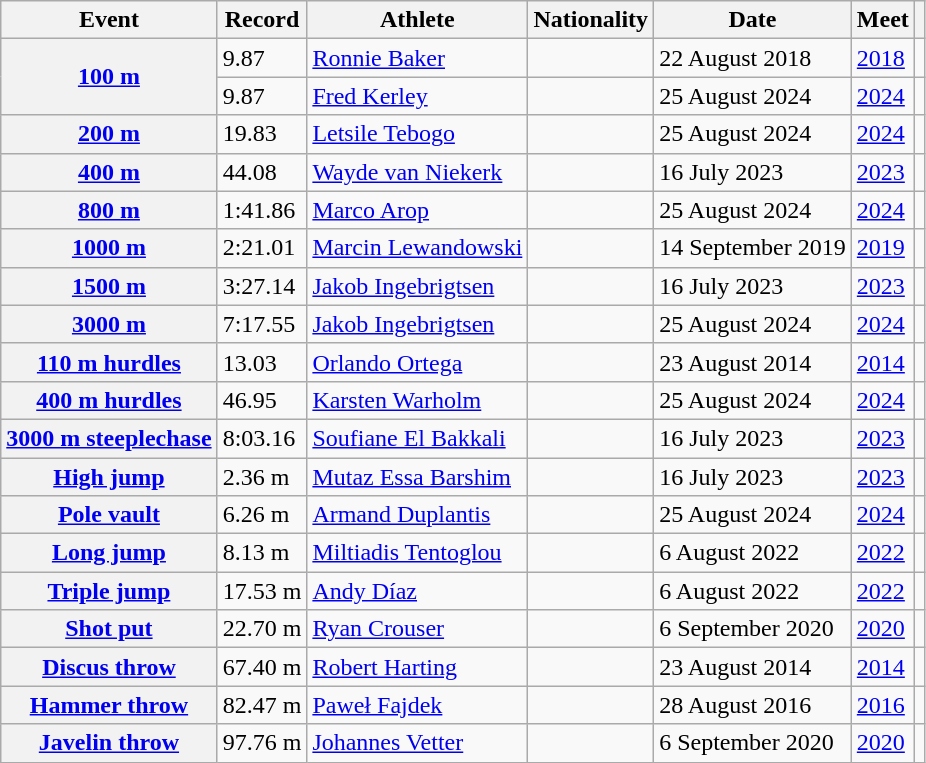<table class="wikitable plainrowheaders sticky-header">
<tr>
<th scope="col">Event</th>
<th scope="col">Record</th>
<th scope="col">Athlete</th>
<th scope="col">Nationality</th>
<th scope="col">Date</th>
<th scope="col">Meet</th>
<th scope="col"></th>
</tr>
<tr>
<th scope="rowgroup" rowspan="2"><a href='#'>100 m</a></th>
<td>9.87</td>
<td><a href='#'>Ronnie Baker</a></td>
<td></td>
<td>22 August 2018</td>
<td><a href='#'>2018</a></td>
<td></td>
</tr>
<tr>
<td>9.87 </td>
<td><a href='#'>Fred Kerley</a></td>
<td></td>
<td>25 August 2024</td>
<td><a href='#'>2024</a></td>
<td></td>
</tr>
<tr>
<th scope="row"><a href='#'>200 m</a></th>
<td>19.83</td>
<td><a href='#'>Letsile Tebogo</a></td>
<td></td>
<td>25 August 2024</td>
<td><a href='#'>2024</a></td>
<td></td>
</tr>
<tr>
<th scope="row"><a href='#'>400 m</a></th>
<td>44.08</td>
<td><a href='#'>Wayde van Niekerk</a></td>
<td></td>
<td>16 July 2023</td>
<td><a href='#'>2023</a></td>
<td></td>
</tr>
<tr>
<th scope="row"><a href='#'>800 m</a></th>
<td>1:41.86</td>
<td><a href='#'>Marco Arop</a></td>
<td></td>
<td>25 August 2024</td>
<td><a href='#'>2024</a></td>
<td></td>
</tr>
<tr>
<th scope="row"><a href='#'>1000 m</a></th>
<td>2:21.01</td>
<td><a href='#'>Marcin Lewandowski</a></td>
<td></td>
<td>14 September 2019</td>
<td><a href='#'>2019</a></td>
<td></td>
</tr>
<tr>
<th scope="row"><a href='#'>1500 m</a></th>
<td>3:27.14</td>
<td><a href='#'>Jakob Ingebrigtsen</a></td>
<td></td>
<td>16 July 2023</td>
<td><a href='#'>2023</a></td>
<td></td>
</tr>
<tr>
<th scope="row"><a href='#'>3000 m</a></th>
<td>7:17.55 <strong></strong></td>
<td><a href='#'>Jakob Ingebrigtsen</a></td>
<td></td>
<td>25 August 2024</td>
<td><a href='#'>2024</a></td>
<td></td>
</tr>
<tr>
<th scope="row"><a href='#'>110 m hurdles</a></th>
<td>13.03</td>
<td><a href='#'>Orlando Ortega</a></td>
<td></td>
<td>23 August 2014</td>
<td><a href='#'>2014</a></td>
<td></td>
</tr>
<tr>
<th scope="row"><a href='#'>400 m hurdles</a></th>
<td>46.95</td>
<td><a href='#'>Karsten Warholm</a></td>
<td></td>
<td>25 August 2024</td>
<td><a href='#'>2024</a></td>
<td></td>
</tr>
<tr>
<th scope="row"><a href='#'>3000 m steeplechase</a></th>
<td>8:03.16</td>
<td><a href='#'>Soufiane El Bakkali</a></td>
<td></td>
<td>16 July 2023</td>
<td><a href='#'>2023</a></td>
<td></td>
</tr>
<tr>
<th scope="row"><a href='#'>High jump</a></th>
<td>2.36 m</td>
<td><a href='#'>Mutaz Essa Barshim</a></td>
<td></td>
<td>16 July 2023</td>
<td><a href='#'>2023</a></td>
<td></td>
</tr>
<tr>
<th scope="row"><a href='#'>Pole vault</a></th>
<td>6.26 m <strong></strong></td>
<td><a href='#'>Armand Duplantis</a></td>
<td></td>
<td>25 August 2024</td>
<td><a href='#'>2024</a></td>
<td></td>
</tr>
<tr>
<th scope="row"><a href='#'>Long jump</a></th>
<td>8.13 m </td>
<td><a href='#'>Miltiadis Tentoglou</a></td>
<td></td>
<td>6 August 2022</td>
<td><a href='#'>2022</a></td>
<td></td>
</tr>
<tr>
<th scope="row"><a href='#'>Triple jump</a></th>
<td>17.53 m </td>
<td><a href='#'>Andy Díaz</a></td>
<td></td>
<td>6 August 2022</td>
<td><a href='#'>2022</a></td>
<td></td>
</tr>
<tr>
<th scope="row"><a href='#'>Shot put</a></th>
<td>22.70 m</td>
<td><a href='#'>Ryan Crouser</a></td>
<td></td>
<td>6 September 2020</td>
<td><a href='#'>2020</a></td>
<td></td>
</tr>
<tr>
<th scope="row"><a href='#'>Discus throw</a></th>
<td>67.40 m</td>
<td><a href='#'>Robert Harting</a></td>
<td></td>
<td>23 August 2014</td>
<td><a href='#'>2014</a></td>
<td></td>
</tr>
<tr>
<th scope="row"><a href='#'>Hammer throw</a></th>
<td>82.47 m</td>
<td><a href='#'>Paweł Fajdek</a></td>
<td></td>
<td>28 August 2016</td>
<td><a href='#'>2016</a></td>
<td></td>
</tr>
<tr>
<th scope="row"><a href='#'>Javelin throw</a></th>
<td>97.76 m</td>
<td><a href='#'>Johannes Vetter</a></td>
<td></td>
<td>6 September 2020</td>
<td><a href='#'>2020</a></td>
<td></td>
</tr>
</table>
